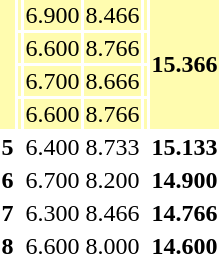<table>
<tr style="background:#fffcaf;">
<th rowspan=4 scope=row style="text-align:center"></th>
<td style="text-align:left;"></td>
<td>6.900</td>
<td>8.466</td>
<td></td>
<td rowspan=4><strong>15.366</strong></td>
</tr>
<tr style="background:#fffcaf;">
<td style="text-align:left;"></td>
<td>6.600</td>
<td>8.766</td>
<td></td>
</tr>
<tr style="background:#fffcaf;">
<td style="text-align:left;"></td>
<td>6.700</td>
<td>8.666</td>
<td></td>
</tr>
<tr style="background:#fffcaf;">
<td style="text-align:left;"></td>
<td>6.600</td>
<td>8.766</td>
<td></td>
</tr>
<tr>
<th scope=row style="text-align:center">5</th>
<td style="text-align:left;"></td>
<td>6.400</td>
<td>8.733</td>
<td></td>
<td><strong>15.133</strong></td>
</tr>
<tr>
<th scope=row style="text-align:center">6</th>
<td style="text-align:left;"></td>
<td>6.700</td>
<td>8.200</td>
<td></td>
<td><strong>14.900</strong></td>
</tr>
<tr>
<th scope=row style="text-align:center">7</th>
<td style="text-align:left;"></td>
<td>6.300</td>
<td>8.466</td>
<td></td>
<td><strong>14.766</strong></td>
</tr>
<tr>
<th scope=row style="text-align:center">8</th>
<td style="text-align:left;"></td>
<td>6.600</td>
<td>8.000</td>
<td></td>
<td><strong>14.600</strong></td>
</tr>
</table>
